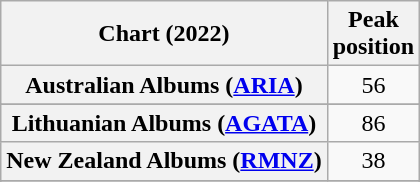<table class="wikitable sortable plainrowheaders" style="text-align:center">
<tr>
<th scope="col">Chart (2022)</th>
<th scope="col">Peak<br>position</th>
</tr>
<tr>
<th scope="row">Australian Albums (<a href='#'>ARIA</a>)</th>
<td>56</td>
</tr>
<tr>
</tr>
<tr>
</tr>
<tr>
<th scope="row">Lithuanian Albums (<a href='#'>AGATA</a>)</th>
<td>86</td>
</tr>
<tr>
<th scope="row">New Zealand Albums (<a href='#'>RMNZ</a>)</th>
<td>38</td>
</tr>
<tr>
</tr>
<tr>
</tr>
<tr>
</tr>
</table>
